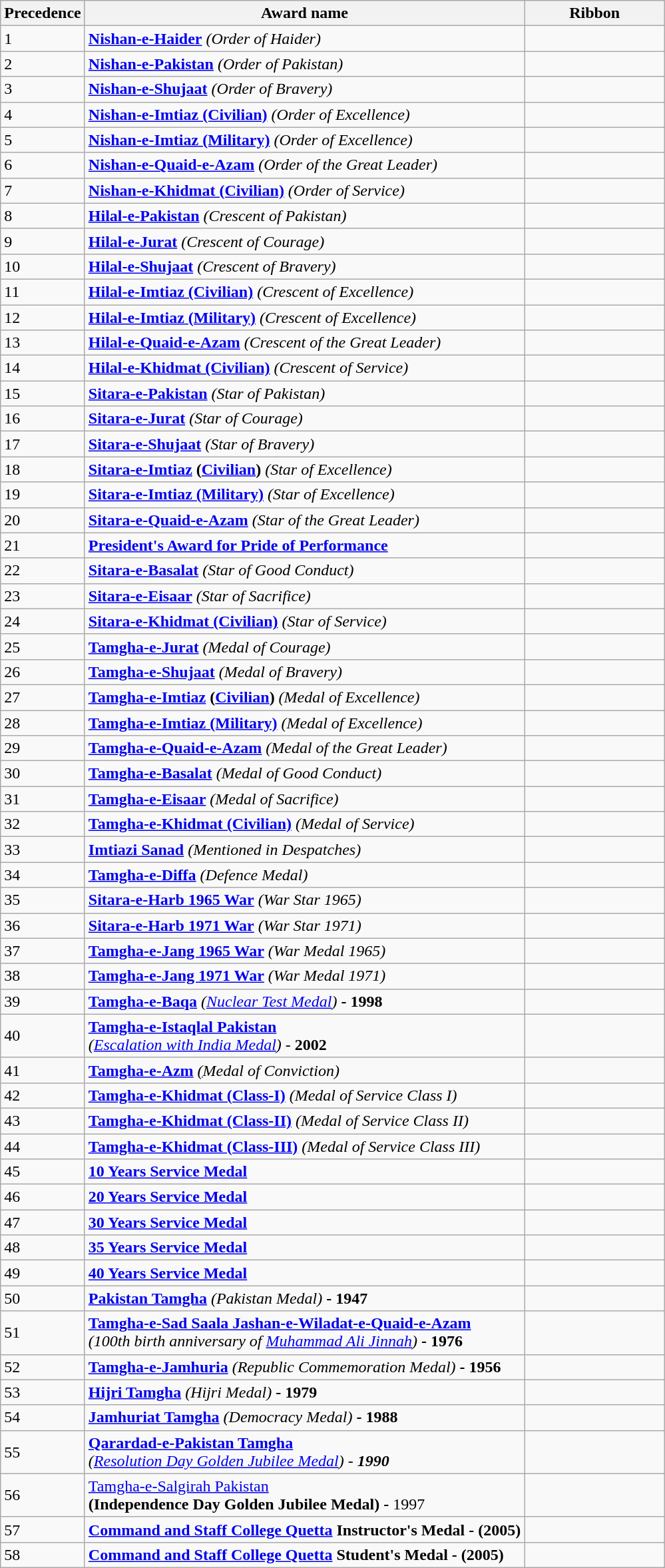<table class="wikitable sortable">
<tr>
<th>Precedence</th>
<th>Award name</th>
<th style="width: 100pt;">Ribbon</th>
</tr>
<tr>
<td>1</td>
<td><strong><a href='#'>Nishan-e-Haider</a></strong> <em>(Order of Haider)</em></td>
<td width="100" style="text-align: center;"></td>
</tr>
<tr>
<td>2</td>
<td><strong><a href='#'>Nishan-e-Pakistan</a></strong> <em>(Order of Pakistan)</em></td>
<td width="100" style="text-align: center;"></td>
</tr>
<tr>
<td>3</td>
<td><strong><a href='#'>Nishan-e-Shujaat</a></strong> <em>(Order of Bravery)</em></td>
<td width="100" style="text-align: center;"></td>
</tr>
<tr>
<td>4</td>
<td><strong><a href='#'>Nishan-e-Imtiaz (Civilian)</a></strong> <em>(Order of Excellence)</em></td>
<td width="100" style="text-align: center;"></td>
</tr>
<tr>
<td>5</td>
<td><strong><a href='#'>Nishan-e-Imtiaz (Military)</a></strong> <em>(Order of Excellence)</em></td>
<td width="100" style="text-align: center;"></td>
</tr>
<tr>
<td>6</td>
<td><strong><a href='#'>Nishan-e-Quaid-e-Azam</a></strong> <em>(Order of the Great Leader)</em></td>
<td width="100" style="text-align: center;"></td>
</tr>
<tr>
<td>7</td>
<td><strong><a href='#'>Nishan-e-Khidmat (Civilian)</a></strong> <em>(Order of Service)</em></td>
<td width="100" style="text-align: center;"></td>
</tr>
<tr>
<td>8</td>
<td><strong><a href='#'>Hilal-e-Pakistan</a></strong> <em>(Crescent of Pakistan)</em></td>
<td width="100" style="text-align: center;"></td>
</tr>
<tr>
<td>9</td>
<td><strong><a href='#'>Hilal-e-Jurat</a></strong> <em>(Crescent of Courage)</em></td>
<td width="100" style="text-align: center;"></td>
</tr>
<tr>
<td>10</td>
<td><strong><a href='#'>Hilal-e-Shujaat</a></strong> <em>(Crescent of Bravery)</em></td>
<td width="100" style="text-align: center;"></td>
</tr>
<tr>
<td>11</td>
<td><strong><a href='#'>Hilal-e-Imtiaz (Civilian)</a></strong> <em>(Crescent of Excellence)</em></td>
<td width="100" style="text-align: center;"></td>
</tr>
<tr>
<td>12</td>
<td><strong><a href='#'>Hilal-e-Imtiaz (Military)</a></strong> <em>(Crescent of Excellence)</em></td>
<td width="100" style="text-align: center;"></td>
</tr>
<tr>
<td>13</td>
<td><strong><a href='#'>Hilal-e-Quaid-e-Azam</a></strong> <em>(Crescent of the Great Leader)</em></td>
<td width="100" style="text-align: center;"></td>
</tr>
<tr>
<td>14</td>
<td><strong><a href='#'>Hilal-e-Khidmat (Civilian)</a></strong> <em>(Crescent of Service)</em></td>
<td width="100" style="text-align: center;"></td>
</tr>
<tr>
<td>15</td>
<td><strong><a href='#'>Sitara-e-Pakistan</a></strong> <em>(Star of Pakistan)</em></td>
<td width="100" style="text-align: center;"></td>
</tr>
<tr>
<td>16</td>
<td><strong><a href='#'>Sitara-e-Jurat</a></strong> <em>(Star of Courage)</em></td>
<td width="100" style="text-align: center;"></td>
</tr>
<tr>
<td>17</td>
<td><strong><a href='#'>Sitara-e-Shujaat</a></strong> <em>(Star  of Bravery)</em></td>
<td width="100" style="text-align: center;"></td>
</tr>
<tr>
<td>18</td>
<td><strong><a href='#'>Sitara-e-Imtiaz</a> (<a href='#'>Civilian</a>)</strong> <em>(Star of Excellence)</em></td>
<td width="100" style="text-align: center;"></td>
</tr>
<tr>
<td>19</td>
<td><strong><a href='#'>Sitara-e-Imtiaz (Military)</a></strong> <em>(Star of Excellence)</em></td>
<td style="width: 100pt; text-align: center;"></td>
</tr>
<tr>
<td>20</td>
<td><strong><a href='#'>Sitara-e-Quaid-e-Azam</a></strong> <em>(Star of the Great Leader)</em></td>
<td style="width: 100pt; text-align: center;"></td>
</tr>
<tr>
<td>21</td>
<td><strong><a href='#'>President's Award for Pride of Performance</a></strong></td>
<td width="100" style="text-align: center;"></td>
</tr>
<tr>
<td>22</td>
<td><strong><a href='#'>Sitara-e-Basalat</a></strong> <em>(Star of Good Conduct)</em></td>
<td width="100" style="text-align: center;"></td>
</tr>
<tr>
<td>23</td>
<td><strong><a href='#'>Sitara-e-Eisaar</a></strong> <em>(Star of Sacrifice)</em></td>
<td width="100" style="text-align: center;"></td>
</tr>
<tr>
<td>24</td>
<td><strong><a href='#'>Sitara-e-Khidmat (Civilian)</a></strong> <em>(Star of Service)</em></td>
<td width="100" style="text-align: center;"></td>
</tr>
<tr>
<td>25</td>
<td><strong><a href='#'>Tamgha-e-Jurat</a></strong> <em>(Medal of Courage)</em></td>
<td width="100" style="text-align: center;"></td>
</tr>
<tr>
<td>26</td>
<td><strong><a href='#'>Tamgha-e-Shujaat</a></strong> <em>(Medal of Bravery)</em></td>
<td width="100" style="text-align: center;"></td>
</tr>
<tr>
<td>27</td>
<td><strong><a href='#'>Tamgha-e-Imtiaz</a> (<a href='#'>Civilian</a>)</strong> <em>(Medal of Excellence)</em></td>
<td width="100" style="text-align: center;"></td>
</tr>
<tr>
<td>28</td>
<td><strong><a href='#'>Tamgha-e-Imtiaz (Military)</a></strong> <em>(Medal of Excellence)</em></td>
<td width="100" style="text-align: center;"></td>
</tr>
<tr>
<td>29</td>
<td><strong><a href='#'>Tamgha-e-Quaid-e-Azam</a></strong> <em>(Medal of the Great Leader)</em></td>
<td width="100" style="text-align: center;"></td>
</tr>
<tr>
<td>30</td>
<td><strong><a href='#'>Tamgha-e-Basalat</a></strong> <em>(Medal of Good Conduct)</em></td>
<td width="100" style="text-align: center;"></td>
</tr>
<tr>
<td>31</td>
<td><strong><a href='#'>Tamgha-e-Eisaar</a></strong> <em>(Medal of Sacrifice)</em></td>
<td width="100" style="text-align: center;"></td>
</tr>
<tr>
<td>32</td>
<td><strong><a href='#'>Tamgha-e-Khidmat (Civilian)</a></strong> <em>(Medal of Service)</em></td>
<td width="100" style="text-align: center;"></td>
</tr>
<tr>
<td>33</td>
<td><strong><a href='#'>Imtiazi Sanad</a></strong> <em>(Mentioned in Despatches)</em></td>
<td width="100" style="text-align: center;"></td>
</tr>
<tr>
<td>34</td>
<td><strong><a href='#'>Tamgha-e-Diffa</a></strong> <em>(Defence Medal)</em></td>
<td width="100" style="text-align: center;"></td>
</tr>
<tr>
<td>35</td>
<td><strong><a href='#'>Sitara-e-Harb 1965 War</a></strong> <em>(War Star 1965)</em></td>
<td width="100" style="text-align: center;"></td>
</tr>
<tr>
<td>36</td>
<td><strong><a href='#'>Sitara-e-Harb 1971 War</a></strong> <em>(War Star 1971)</em></td>
<td width="100" style="text-align: center;"></td>
</tr>
<tr>
<td>37</td>
<td><strong><a href='#'>Tamgha-e-Jang 1965 War</a></strong> <em>(War Medal 1965)</em></td>
<td width="100" style="text-align: center;"></td>
</tr>
<tr>
<td>38</td>
<td><strong><a href='#'>Tamgha-e-Jang 1971 War</a></strong> <em>(War Medal 1971)</em></td>
<td width="100" style="text-align: center;"></td>
</tr>
<tr>
<td>39</td>
<td><strong><a href='#'>Tamgha-e-Baqa</a></strong> <em>(<a href='#'>Nuclear Test Medal</a>)</em> <strong>- 1998</strong></td>
<td width="100" style="text-align: center;"></td>
</tr>
<tr>
<td>40</td>
<td><strong><a href='#'>Tamgha-e-Istaqlal Pakistan</a></strong><br><em>(<a href='#'>Escalation with India Medal</a>) -</em> <strong>2002</strong></td>
<td width="100" style="text-align: center;"></td>
</tr>
<tr>
<td>41</td>
<td><strong><a href='#'>Tamgha-e-Azm</a></strong> <em><u>(</u>Medal of Conviction)</em></td>
<td width="100" style="text-align: center;"></td>
</tr>
<tr>
<td>42</td>
<td><strong><a href='#'>Tamgha-e-Khidmat (Class-I)</a></strong> <em>(Medal of Service Class I)</em></td>
<td width="100" style="text-align: center;"></td>
</tr>
<tr>
<td>43</td>
<td><strong><a href='#'>Tamgha-e-Khidmat (Class-II)</a></strong> <em>(Medal of Service Class II)</em></td>
<td width="100" style="text-align: center;"></td>
</tr>
<tr>
<td>44</td>
<td><strong><a href='#'>Tamgha-e-Khidmat (Class-III)</a></strong> <em>(Medal of Service Class III)</em></td>
<td width="100" style="text-align: center;"></td>
</tr>
<tr>
<td>45</td>
<td><strong><a href='#'>10 Years Service Medal</a></strong></td>
<td width="100" style="text-align: center;"></td>
</tr>
<tr>
<td>46</td>
<td><strong><a href='#'>20 Years Service Medal</a></strong></td>
<td width="100" style="text-align: center;"></td>
</tr>
<tr>
<td>47</td>
<td><strong><a href='#'>30 Years Service Medal</a></strong></td>
<td width="100" style="text-align: center;"></td>
</tr>
<tr>
<td>48</td>
<td><strong><a href='#'>35 Years Service Medal</a></strong></td>
<td width="100" style="text-align: center;"></td>
</tr>
<tr>
<td>49</td>
<td><strong><a href='#'>40 Years Service Medal</a></strong></td>
<td width="100" style="text-align: center;"></td>
</tr>
<tr>
<td>50</td>
<td><strong><a href='#'>Pakistan Tamgha</a></strong> <em>(Pakistan Medal)</em> <strong>- 1947</strong></td>
<td width="100" style="text-align: center;"></td>
</tr>
<tr>
<td>51</td>
<td><strong><a href='#'>Tamgha-e-Sad Saala Jashan-e-Wiladat-e-Quaid-e-Azam</a></strong><br><em>(100th birth anniversary of <a href='#'>Muhammad Ali Jinnah</a>)</em> <strong>- 1976</strong></td>
<td width="100" style="text-align: center;"></td>
</tr>
<tr>
<td>52</td>
<td><strong><a href='#'>Tamgha-e-Jamhuria</a></strong> <em>(Republic Commemoration Medal)</em> <strong>- 1956</strong></td>
<td width="100" style="text-align: center;"></td>
</tr>
<tr>
<td>53</td>
<td><strong><a href='#'>Hijri Tamgha</a></strong> <em>(Hijri Medal)</em> <strong>- 1979</strong></td>
<td width="100" style="text-align: center;"></td>
</tr>
<tr>
<td>54</td>
<td><strong><a href='#'>Jamhuriat Tamgha</a></strong> <em>(Democracy Medal)</em> <strong>- 1988</strong></td>
<td width="100" style="text-align: center;"></td>
</tr>
<tr>
<td>55</td>
<td><strong><a href='#'>Qarardad-e-Pakistan Tamgha</a></strong><br><em>(<a href='#'>Resolution Day Golden Jubilee Medal</a>) - <strong>1990<strong><em></td>
<td width="100" style="text-align: center;"></td>
</tr>
<tr>
<td>56</td>
<td></strong><a href='#'>Tamgha-e-Salgirah Pakistan</a><strong><br></em>(Independence Day Golden Jubilee Medal) - </strong>1997</em></strong></td>
<td width="100" style="text-align: center;"></td>
</tr>
<tr>
<td>57</td>
<td><strong><a href='#'>Command and Staff College Quetta</a> Instructor's Medal - (2005)</strong></td>
<td width="100" style="text-align: center;"></td>
</tr>
<tr>
<td>58</td>
<td><strong><a href='#'>Command and Staff College Quetta</a> Student's Medal - (2005)</strong></td>
<td width="100" style="text-align: center;"></td>
</tr>
</table>
